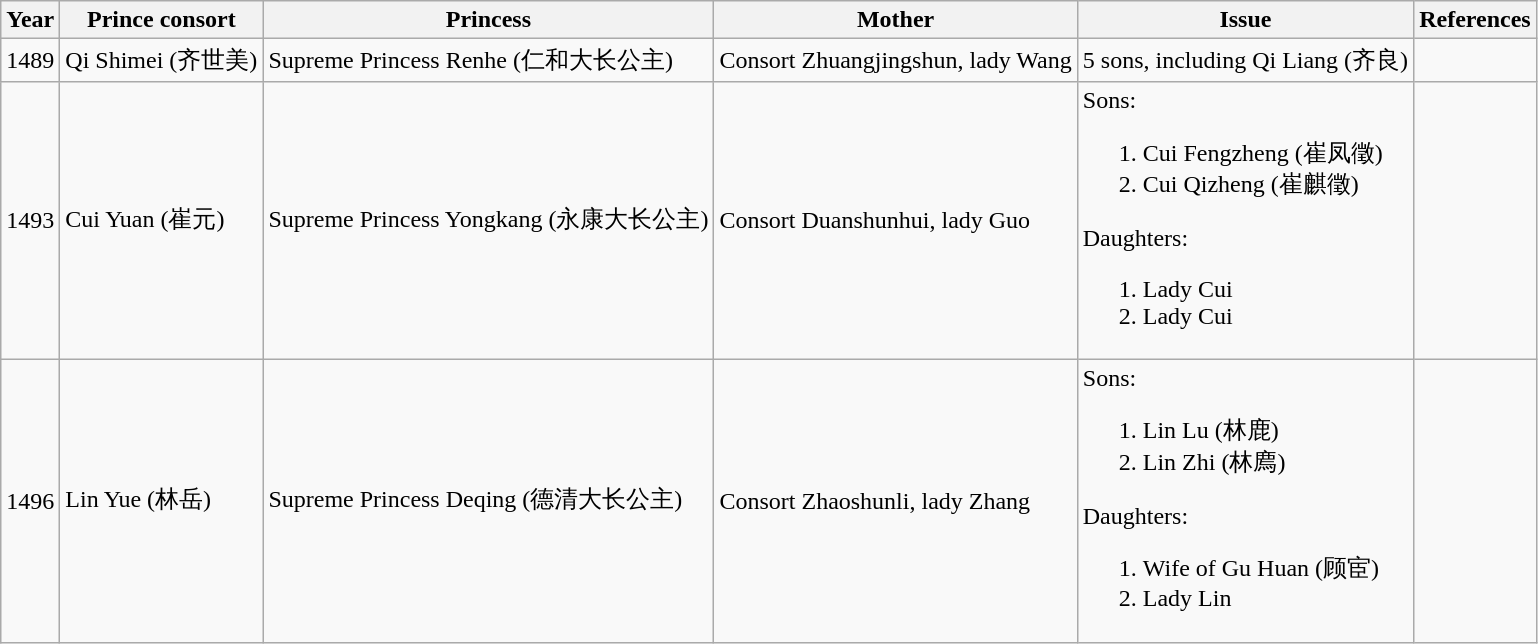<table class="wikitable">
<tr>
<th>Year</th>
<th>Prince consort</th>
<th>Princess</th>
<th>Mother</th>
<th>Issue</th>
<th>References</th>
</tr>
<tr>
<td>1489</td>
<td>Qi Shimei (齐世美)</td>
<td>Supreme Princess Renhe (仁和大长公主)</td>
<td>Consort Zhuangjingshun, lady Wang</td>
<td>5 sons, including Qi Liang (齐良)</td>
<td></td>
</tr>
<tr>
<td>1493</td>
<td>Cui Yuan (崔元)</td>
<td>Supreme Princess Yongkang (永康大长公主)</td>
<td>Consort Duanshunhui, lady Guo</td>
<td>Sons:<br><ol><li>Cui Fengzheng (崔凤徵)</li><li>Cui Qizheng (崔麒徵)</li></ol>Daughters:<ol><li>Lady Cui</li><li>Lady Cui</li></ol></td>
<td></td>
</tr>
<tr>
<td>1496</td>
<td>Lin Yue (林岳)</td>
<td>Supreme Princess Deqing (德清大长公主)</td>
<td>Consort Zhaoshunli, lady Zhang</td>
<td>Sons:<br><ol><li>Lin Lu (林鹿)</li><li>Lin Zhi (林廌)</li></ol>Daughters:<ol><li>Wife of Gu Huan (顾宦)</li><li>Lady Lin</li></ol></td>
<td></td>
</tr>
</table>
